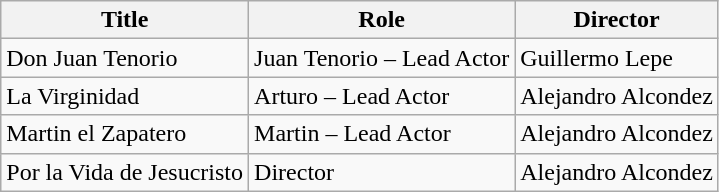<table class="wikitable">
<tr>
<th>Title</th>
<th>Role</th>
<th Theater>Director</th>
</tr>
<tr>
<td>Don Juan Tenorio</td>
<td>Juan Tenorio – Lead Actor</td>
<td Teatro Maya>Guillermo Lepe</td>
</tr>
<tr>
<td>La Virginidad</td>
<td>Arturo – Lead Actor</td>
<td Teatro Blanquita>Alejandro Alcondez</td>
</tr>
<tr>
<td>Martin el Zapatero</td>
<td>Martin – Lead Actor</td>
<td Teatro Blanquita>Alejandro Alcondez</td>
</tr>
<tr>
<td>Por la Vida de Jesucristo</td>
<td>Director</td>
<td Teatro Maya>Alejandro Alcondez</td>
</tr>
</table>
